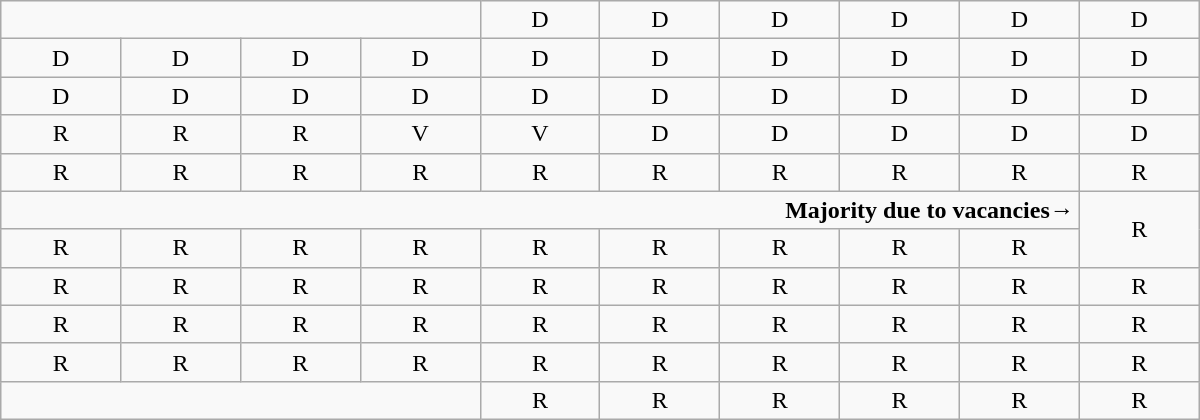<table class="wikitable" style="text-align:center" width=800px>
<tr>
<td colspan=4></td>
<td>D</td>
<td>D</td>
<td>D</td>
<td>D</td>
<td>D</td>
<td>D</td>
</tr>
<tr>
<td width=50px >D</td>
<td width=50px >D</td>
<td width=50px >D</td>
<td width=50px >D</td>
<td width=50px >D</td>
<td width=50px >D</td>
<td width=50px >D</td>
<td width=50px >D</td>
<td width=50px >D</td>
<td width=50px >D</td>
</tr>
<tr>
<td>D</td>
<td>D</td>
<td>D<br></td>
<td>D<br></td>
<td>D<br></td>
<td>D<br></td>
<td>D<br></td>
<td>D<br></td>
<td>D<br></td>
<td>D<br></td>
</tr>
<tr>
<td>R<br></td>
<td>R<br></td>
<td>R<br></td>
<td>V<br></td>
<td>V<br></td>
<td>D<br></td>
<td>D<br></td>
<td>D<br></td>
<td>D<br></td>
<td>D<br></td>
</tr>
<tr>
<td>R<br></td>
<td>R<br></td>
<td>R<br></td>
<td>R<br></td>
<td>R<br></td>
<td>R<br></td>
<td>R<br></td>
<td>R<br></td>
<td>R<br></td>
<td>R<br></td>
</tr>
<tr style="height:1em">
<td colspan=9 align=right><strong>Majority due to vacancies→</strong></td>
<td rowspan=2 >R<br></td>
</tr>
<tr style="height:1em">
<td>R</td>
<td>R</td>
<td>R</td>
<td>R</td>
<td>R</td>
<td>R</td>
<td>R</td>
<td>R<br></td>
<td>R<br></td>
</tr>
<tr>
<td>R</td>
<td>R</td>
<td>R</td>
<td>R</td>
<td>R</td>
<td>R</td>
<td>R</td>
<td>R</td>
<td>R</td>
<td>R</td>
</tr>
<tr>
<td>R</td>
<td>R</td>
<td>R</td>
<td>R</td>
<td>R</td>
<td>R</td>
<td>R</td>
<td>R</td>
<td>R</td>
<td>R</td>
</tr>
<tr>
<td>R</td>
<td>R</td>
<td>R</td>
<td>R</td>
<td>R</td>
<td>R</td>
<td>R</td>
<td>R</td>
<td>R</td>
<td>R</td>
</tr>
<tr>
<td colspan=4></td>
<td>R</td>
<td>R</td>
<td>R</td>
<td>R</td>
<td>R</td>
<td>R</td>
</tr>
</table>
